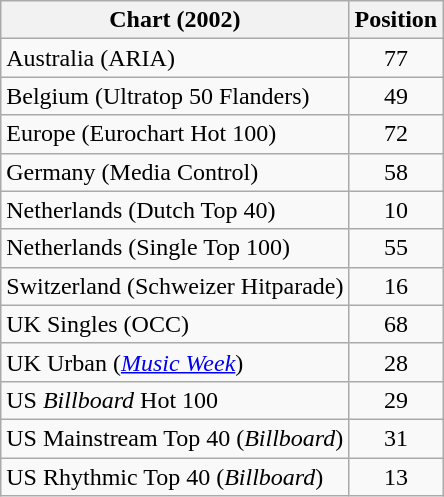<table class="wikitable sortable">
<tr>
<th>Chart (2002)</th>
<th>Position</th>
</tr>
<tr>
<td>Australia (ARIA)</td>
<td style="text-align:center;">77</td>
</tr>
<tr>
<td>Belgium (Ultratop 50 Flanders)</td>
<td style="text-align:center;">49</td>
</tr>
<tr>
<td>Europe (Eurochart Hot 100)</td>
<td style="text-align:center;">72</td>
</tr>
<tr>
<td>Germany (Media Control)</td>
<td style="text-align:center;">58</td>
</tr>
<tr>
<td>Netherlands (Dutch Top 40)</td>
<td style="text-align:center;">10</td>
</tr>
<tr>
<td>Netherlands (Single Top 100)</td>
<td style="text-align:center;">55</td>
</tr>
<tr>
<td>Switzerland (Schweizer Hitparade)</td>
<td style="text-align:center;">16</td>
</tr>
<tr>
<td>UK Singles (OCC)</td>
<td style="text-align:center;">68</td>
</tr>
<tr>
<td>UK Urban (<em><a href='#'>Music Week</a></em>)</td>
<td style="text-align:center;">28</td>
</tr>
<tr>
<td>US <em>Billboard</em> Hot 100</td>
<td style="text-align:center;">29</td>
</tr>
<tr>
<td>US Mainstream Top 40 (<em>Billboard</em>)</td>
<td style="text-align:center;">31</td>
</tr>
<tr>
<td>US Rhythmic Top 40 (<em>Billboard</em>)</td>
<td style="text-align:center;">13</td>
</tr>
</table>
